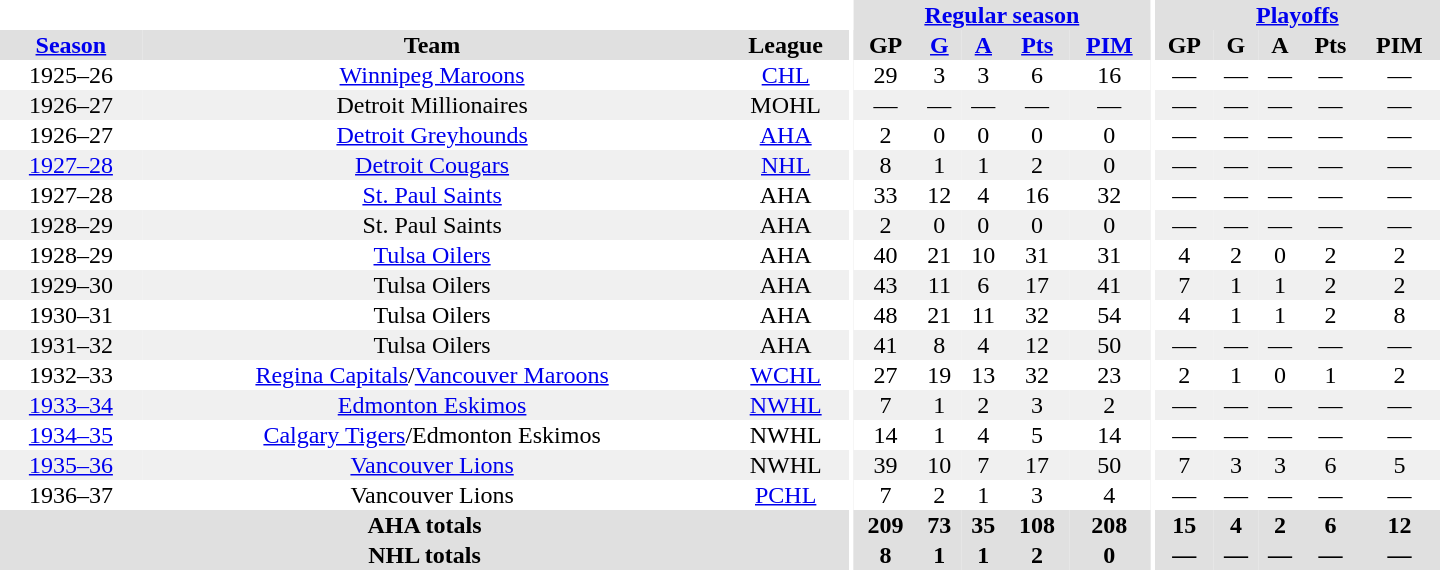<table border="0" cellpadding="1" cellspacing="0" style="text-align:center; width:60em">
<tr bgcolor="#e0e0e0">
<th colspan="3" bgcolor="#ffffff"></th>
<th rowspan="100" bgcolor="#ffffff"></th>
<th colspan="5"><a href='#'>Regular season</a></th>
<th rowspan="100" bgcolor="#ffffff"></th>
<th colspan="5"><a href='#'>Playoffs</a></th>
</tr>
<tr bgcolor="#e0e0e0">
<th><a href='#'>Season</a></th>
<th>Team</th>
<th>League</th>
<th>GP</th>
<th><a href='#'>G</a></th>
<th><a href='#'>A</a></th>
<th><a href='#'>Pts</a></th>
<th><a href='#'>PIM</a></th>
<th>GP</th>
<th>G</th>
<th>A</th>
<th>Pts</th>
<th>PIM</th>
</tr>
<tr>
<td>1925–26</td>
<td><a href='#'>Winnipeg Maroons</a></td>
<td><a href='#'>CHL</a></td>
<td>29</td>
<td>3</td>
<td>3</td>
<td>6</td>
<td>16</td>
<td>—</td>
<td>—</td>
<td>—</td>
<td>—</td>
<td>—</td>
</tr>
<tr bgcolor="#f0f0f0">
<td>1926–27</td>
<td>Detroit Millionaires</td>
<td>MOHL</td>
<td>—</td>
<td>—</td>
<td>—</td>
<td>—</td>
<td>—</td>
<td>—</td>
<td>—</td>
<td>—</td>
<td>—</td>
<td>—</td>
</tr>
<tr>
<td>1926–27</td>
<td><a href='#'>Detroit Greyhounds</a></td>
<td><a href='#'>AHA</a></td>
<td>2</td>
<td>0</td>
<td>0</td>
<td>0</td>
<td>0</td>
<td>—</td>
<td>—</td>
<td>—</td>
<td>—</td>
<td>—</td>
</tr>
<tr bgcolor="#f0f0f0">
<td><a href='#'>1927–28</a></td>
<td><a href='#'>Detroit Cougars</a></td>
<td><a href='#'>NHL</a></td>
<td>8</td>
<td>1</td>
<td>1</td>
<td>2</td>
<td>0</td>
<td>—</td>
<td>—</td>
<td>—</td>
<td>—</td>
<td>—</td>
</tr>
<tr>
<td>1927–28</td>
<td><a href='#'>St. Paul Saints</a></td>
<td>AHA</td>
<td>33</td>
<td>12</td>
<td>4</td>
<td>16</td>
<td>32</td>
<td>—</td>
<td>—</td>
<td>—</td>
<td>—</td>
<td>—</td>
</tr>
<tr bgcolor="#f0f0f0">
<td>1928–29</td>
<td>St. Paul Saints</td>
<td>AHA</td>
<td>2</td>
<td>0</td>
<td>0</td>
<td>0</td>
<td>0</td>
<td>—</td>
<td>—</td>
<td>—</td>
<td>—</td>
<td>—</td>
</tr>
<tr>
<td>1928–29</td>
<td><a href='#'>Tulsa Oilers</a></td>
<td>AHA</td>
<td>40</td>
<td>21</td>
<td>10</td>
<td>31</td>
<td>31</td>
<td>4</td>
<td>2</td>
<td>0</td>
<td>2</td>
<td>2</td>
</tr>
<tr bgcolor="#f0f0f0">
<td>1929–30</td>
<td>Tulsa Oilers</td>
<td>AHA</td>
<td>43</td>
<td>11</td>
<td>6</td>
<td>17</td>
<td>41</td>
<td>7</td>
<td>1</td>
<td>1</td>
<td>2</td>
<td>2</td>
</tr>
<tr>
<td>1930–31</td>
<td>Tulsa Oilers</td>
<td>AHA</td>
<td>48</td>
<td>21</td>
<td>11</td>
<td>32</td>
<td>54</td>
<td>4</td>
<td>1</td>
<td>1</td>
<td>2</td>
<td>8</td>
</tr>
<tr bgcolor="#f0f0f0">
<td>1931–32</td>
<td>Tulsa Oilers</td>
<td>AHA</td>
<td>41</td>
<td>8</td>
<td>4</td>
<td>12</td>
<td>50</td>
<td>—</td>
<td>—</td>
<td>—</td>
<td>—</td>
<td>—</td>
</tr>
<tr>
<td>1932–33</td>
<td><a href='#'>Regina Capitals</a>/<a href='#'>Vancouver Maroons</a></td>
<td><a href='#'>WCHL</a></td>
<td>27</td>
<td>19</td>
<td>13</td>
<td>32</td>
<td>23</td>
<td>2</td>
<td>1</td>
<td>0</td>
<td>1</td>
<td>2</td>
</tr>
<tr bgcolor="#f0f0f0">
<td><a href='#'>1933–34</a></td>
<td><a href='#'>Edmonton Eskimos</a></td>
<td><a href='#'>NWHL</a></td>
<td>7</td>
<td>1</td>
<td>2</td>
<td>3</td>
<td>2</td>
<td>—</td>
<td>—</td>
<td>—</td>
<td>—</td>
<td>—</td>
</tr>
<tr>
<td><a href='#'>1934–35</a></td>
<td><a href='#'>Calgary Tigers</a>/Edmonton Eskimos</td>
<td>NWHL</td>
<td>14</td>
<td>1</td>
<td>4</td>
<td>5</td>
<td>14</td>
<td>—</td>
<td>—</td>
<td>—</td>
<td>—</td>
<td>—</td>
</tr>
<tr bgcolor="#f0f0f0">
<td><a href='#'>1935–36</a></td>
<td><a href='#'>Vancouver Lions</a></td>
<td>NWHL</td>
<td>39</td>
<td>10</td>
<td>7</td>
<td>17</td>
<td>50</td>
<td>7</td>
<td>3</td>
<td>3</td>
<td>6</td>
<td>5</td>
</tr>
<tr>
<td>1936–37</td>
<td>Vancouver Lions</td>
<td><a href='#'>PCHL</a></td>
<td>7</td>
<td>2</td>
<td>1</td>
<td>3</td>
<td>4</td>
<td>—</td>
<td>—</td>
<td>—</td>
<td>—</td>
<td>—</td>
</tr>
<tr bgcolor="#e0e0e0">
<th colspan="3">AHA totals</th>
<th>209</th>
<th>73</th>
<th>35</th>
<th>108</th>
<th>208</th>
<th>15</th>
<th>4</th>
<th>2</th>
<th>6</th>
<th>12</th>
</tr>
<tr bgcolor="#e0e0e0">
<th colspan="3">NHL totals</th>
<th>8</th>
<th>1</th>
<th>1</th>
<th>2</th>
<th>0</th>
<th>—</th>
<th>—</th>
<th>—</th>
<th>—</th>
<th>—</th>
</tr>
</table>
